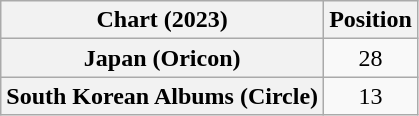<table class="wikitable plainrowheaders sortable" style="text-align:center">
<tr>
<th scope="col">Chart (2023)</th>
<th scope="col">Position</th>
</tr>
<tr>
<th scope="row">Japan (Oricon)</th>
<td>28</td>
</tr>
<tr>
<th scope="row">South Korean Albums (Circle)</th>
<td>13</td>
</tr>
</table>
